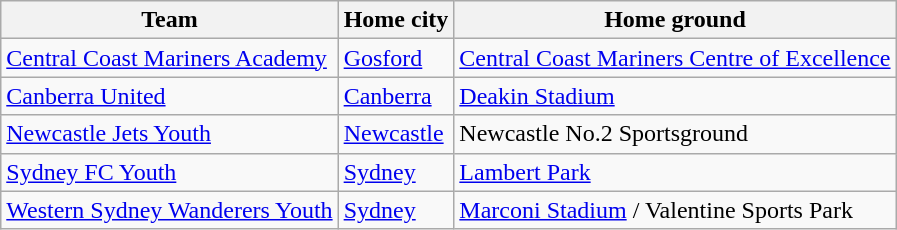<table class="wikitable sortable" style="text-align: left;">
<tr>
<th>Team</th>
<th>Home city</th>
<th>Home ground</th>
</tr>
<tr>
<td><a href='#'>Central Coast Mariners Academy</a></td>
<td><a href='#'>Gosford</a></td>
<td><a href='#'>Central Coast Mariners Centre of Excellence</a></td>
</tr>
<tr>
<td><a href='#'>Canberra United</a></td>
<td><a href='#'>Canberra</a></td>
<td><a href='#'>Deakin Stadium</a></td>
</tr>
<tr>
<td><a href='#'>Newcastle Jets Youth</a></td>
<td><a href='#'>Newcastle</a></td>
<td>Newcastle No.2 Sportsground</td>
</tr>
<tr>
<td><a href='#'>Sydney FC Youth</a></td>
<td><a href='#'>Sydney</a></td>
<td><a href='#'>Lambert Park</a></td>
</tr>
<tr>
<td><a href='#'>Western Sydney Wanderers Youth</a></td>
<td><a href='#'>Sydney</a></td>
<td><a href='#'>Marconi Stadium</a> / Valentine Sports Park</td>
</tr>
</table>
